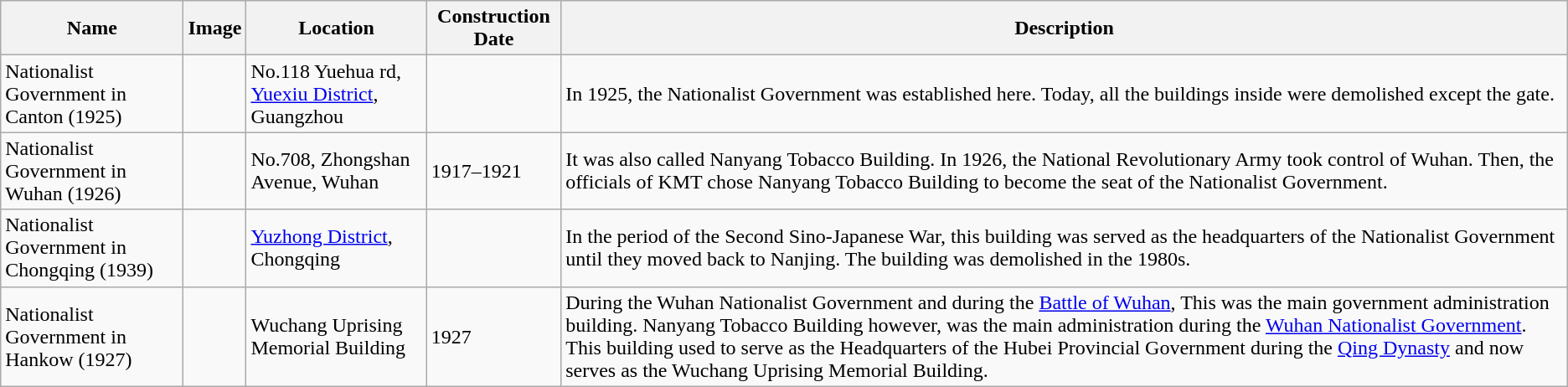<table class="wikitable sortable">
<tr>
<th data-sort-type="text">Name</th>
<th class="unsortable">Image</th>
<th data-sort-type="text">Location</th>
<th data-sort-type="number">Construction Date</th>
<th>Description</th>
</tr>
<tr>
<td>Nationalist Government in Canton (1925)</td>
<td></td>
<td>No.118 Yuehua rd, <a href='#'>Yuexiu District</a>, Guangzhou</td>
<td></td>
<td>In 1925, the Nationalist Government was established here. Today, all the buildings inside were demolished except the gate.</td>
</tr>
<tr>
<td>Nationalist Government in Wuhan (1926)</td>
<td></td>
<td>No.708, Zhongshan Avenue, Wuhan</td>
<td>1917–1921</td>
<td>It was also called Nanyang Tobacco Building. In 1926, the National Revolutionary Army took control of Wuhan. Then, the officials of KMT chose Nanyang Tobacco Building to become the seat of the Nationalist Government.</td>
</tr>
<tr>
<td>Nationalist Government in Chongqing (1939)</td>
<td></td>
<td><a href='#'>Yuzhong District</a>, Chongqing</td>
<td></td>
<td>In the period of the Second Sino-Japanese War, this building was served as the headquarters of the Nationalist Government until they moved back to Nanjing. The building was demolished in the 1980s.</td>
</tr>
<tr>
<td>Nationalist Government in Hankow (1927)</td>
<td></td>
<td>Wuchang Uprising Memorial Building</td>
<td>1927</td>
<td>During the Wuhan Nationalist Government and during the <a href='#'>Battle of Wuhan</a>, This was the main government administration building. Nanyang Tobacco Building however, was the main administration during the <a href='#'>Wuhan Nationalist Government</a>. This building used to serve as the Headquarters of the Hubei Provincial Government during the <a href='#'>Qing Dynasty</a> and now serves as the Wuchang Uprising Memorial Building.</td>
</tr>
</table>
